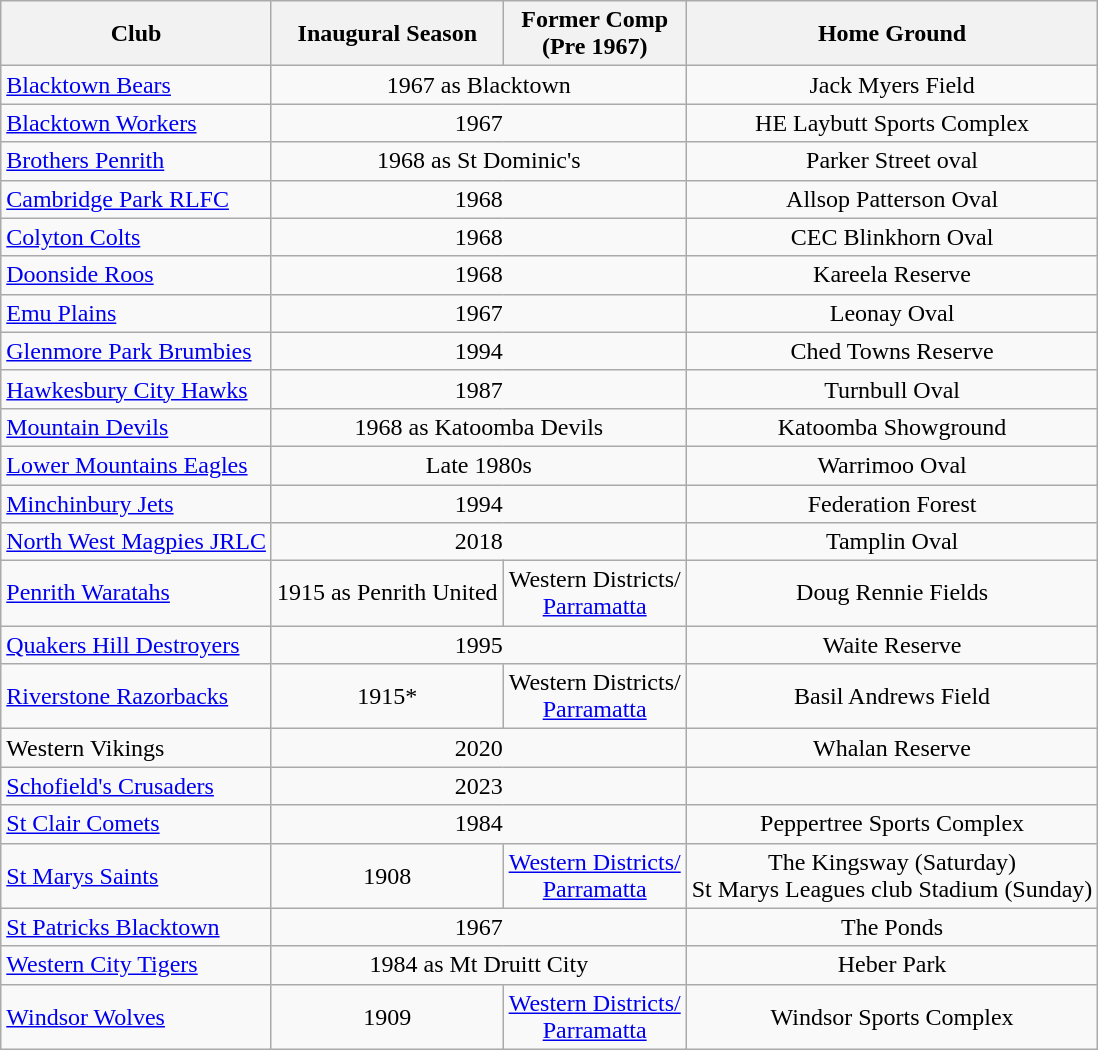<table class="wikitable" style="text-align:center;">
<tr>
<th>Club<br></th>
<th>Inaugural Season</th>
<th>Former Comp<br>(Pre 1967)</th>
<th>Home Ground<br></th>
</tr>
<tr>
<td style="text-align:left;"> <a href='#'>Blacktown Bears</a></td>
<td colspan="2">1967 as Blacktown</td>
<td>Jack Myers Field</td>
</tr>
<tr>
<td style="text-align:left;"> <a href='#'>Blacktown Workers</a></td>
<td colspan="2">1967</td>
<td>HE Laybutt Sports Complex</td>
</tr>
<tr>
<td style="text-align:left;"> <a href='#'>Brothers Penrith</a></td>
<td colspan="2">1968 as St Dominic's</td>
<td>Parker Street oval</td>
</tr>
<tr>
<td style="text-align:left;"> <a href='#'>Cambridge Park RLFC</a></td>
<td colspan="2">1968</td>
<td>Allsop Patterson Oval</td>
</tr>
<tr>
<td style="text-align:left;"> <a href='#'>Colyton Colts</a></td>
<td colspan="2">1968</td>
<td>CEC Blinkhorn Oval</td>
</tr>
<tr>
<td style="text-align:left;"> <a href='#'>Doonside Roos</a></td>
<td colspan="2">1968</td>
<td>Kareela Reserve</td>
</tr>
<tr>
<td style="text-align:left;"> <a href='#'>Emu Plains</a></td>
<td colspan="2">1967</td>
<td>Leonay Oval</td>
</tr>
<tr>
<td style="text-align:left;"> <a href='#'>Glenmore Park Brumbies</a></td>
<td colspan="2">1994</td>
<td>Ched Towns Reserve</td>
</tr>
<tr>
<td style="text-align:left;"> <a href='#'>Hawkesbury City Hawks</a></td>
<td colspan="2">1987</td>
<td>Turnbull Oval</td>
</tr>
<tr>
<td style="text-align:left;"> <a href='#'>Mountain Devils</a></td>
<td colspan="2">1968 as Katoomba Devils</td>
<td>Katoomba Showground</td>
</tr>
<tr>
<td style="text-align:left;"> <a href='#'>Lower Mountains Eagles</a></td>
<td colspan="2">Late 1980s</td>
<td>Warrimoo Oval</td>
</tr>
<tr>
<td style="text-align:left;"> <a href='#'>Minchinbury Jets</a></td>
<td colspan="2">1994</td>
<td>Federation Forest</td>
</tr>
<tr>
<td style="text-align:left;"> <a href='#'>North West Magpies JRLC</a></td>
<td colspan="2">2018</td>
<td>Tamplin Oval</td>
</tr>
<tr>
<td style="text-align:left;"> <a href='#'>Penrith Waratahs</a></td>
<td>1915 as Penrith United</td>
<td>Western Districts/<br><a href='#'>Parramatta</a></td>
<td>Doug Rennie Fields</td>
</tr>
<tr>
<td style="text-align:left;"> <a href='#'>Quakers Hill Destroyers</a></td>
<td colspan="2">1995</td>
<td>Waite Reserve</td>
</tr>
<tr>
<td style="text-align:left;"> <a href='#'>Riverstone Razorbacks</a></td>
<td>1915*</td>
<td>Western Districts/<br><a href='#'>Parramatta</a></td>
<td>Basil Andrews Field</td>
</tr>
<tr>
<td style="text-align:left;">Western Vikings</td>
<td colspan="2">2020</td>
<td>Whalan Reserve</td>
</tr>
<tr>
<td style="text-align:left;"> <a href='#'>Schofield's Crusaders</a></td>
<td colspan="2">2023</td>
<td></td>
</tr>
<tr>
<td style="text-align:left;"> <a href='#'>St Clair Comets</a></td>
<td colspan="2">1984</td>
<td>Peppertree Sports Complex</td>
</tr>
<tr>
<td style="text-align:left;"> <a href='#'>St Marys Saints</a></td>
<td>1908</td>
<td><a href='#'>Western Districts/</a><br><a href='#'>Parramatta</a></td>
<td>The Kingsway (Saturday)<br>St Marys Leagues club Stadium (Sunday)</td>
</tr>
<tr>
<td style="text-align:left;"> <a href='#'>St Patricks Blacktown</a></td>
<td colspan="2">1967</td>
<td>The Ponds</td>
</tr>
<tr>
<td style="text-align:left;"> <a href='#'>Western City Tigers</a></td>
<td colspan="2">1984 as Mt Druitt City</td>
<td>Heber Park</td>
</tr>
<tr>
<td style="text-align:left;"> <a href='#'>Windsor Wolves</a></td>
<td>1909</td>
<td><a href='#'>Western Districts/</a><br><a href='#'>Parramatta</a></td>
<td>Windsor Sports Complex</td>
</tr>
</table>
